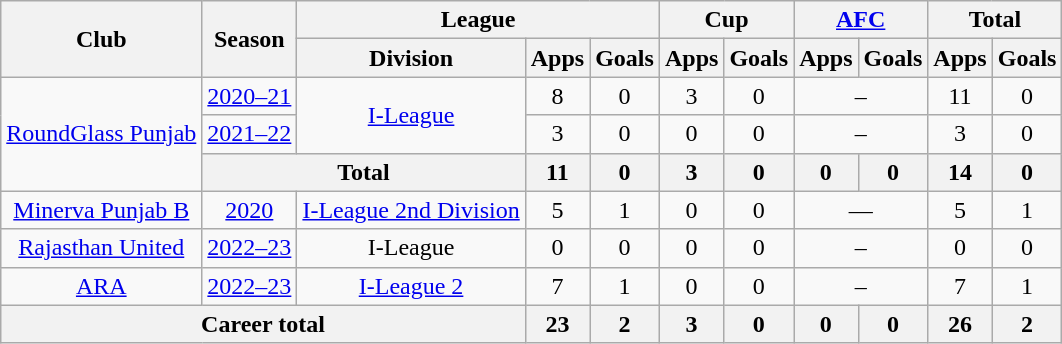<table class="wikitable" style="text-align:center">
<tr>
<th rowspan="2">Club</th>
<th rowspan="2">Season</th>
<th colspan="3">League</th>
<th colspan="2">Cup</th>
<th colspan="2"><a href='#'>AFC</a></th>
<th colspan="2">Total</th>
</tr>
<tr>
<th>Division</th>
<th>Apps</th>
<th>Goals</th>
<th>Apps</th>
<th>Goals</th>
<th>Apps</th>
<th>Goals</th>
<th>Apps</th>
<th>Goals</th>
</tr>
<tr>
<td rowspan="3"><a href='#'>RoundGlass Punjab</a></td>
<td><a href='#'>2020–21</a></td>
<td rowspan="2"><a href='#'>I-League</a></td>
<td>8</td>
<td>0</td>
<td>3</td>
<td>0</td>
<td colspan="2">–</td>
<td>11</td>
<td>0</td>
</tr>
<tr>
<td><a href='#'>2021–22</a></td>
<td>3</td>
<td>0</td>
<td>0</td>
<td>0</td>
<td colspan="2">–</td>
<td>3</td>
<td>0</td>
</tr>
<tr>
<th colspan="2">Total</th>
<th>11</th>
<th>0</th>
<th>3</th>
<th>0</th>
<th>0</th>
<th>0</th>
<th>14</th>
<th>0</th>
</tr>
<tr>
<td rowspan="1"><a href='#'>Minerva Punjab B</a></td>
<td><a href='#'>2020</a></td>
<td rowspan="1"><a href='#'>I-League 2nd Division</a></td>
<td>5</td>
<td>1</td>
<td>0</td>
<td>0</td>
<td colspan="2">—</td>
<td>5</td>
<td>1</td>
</tr>
<tr>
<td rowspan="1"><a href='#'>Rajasthan United</a></td>
<td><a href='#'>2022–23</a></td>
<td rowspan="1">I-League</td>
<td>0</td>
<td>0</td>
<td>0</td>
<td>0</td>
<td colspan="2">–</td>
<td>0</td>
<td>0</td>
</tr>
<tr>
<td rowspan="1"><a href='#'>ARA</a></td>
<td><a href='#'>2022–23</a></td>
<td rowspan="1"><a href='#'>I-League 2</a></td>
<td>7</td>
<td>1</td>
<td>0</td>
<td>0</td>
<td colspan="2">–</td>
<td>7</td>
<td>1</td>
</tr>
<tr>
<th colspan="3">Career total</th>
<th>23</th>
<th>2</th>
<th>3</th>
<th>0</th>
<th>0</th>
<th>0</th>
<th>26</th>
<th>2</th>
</tr>
</table>
